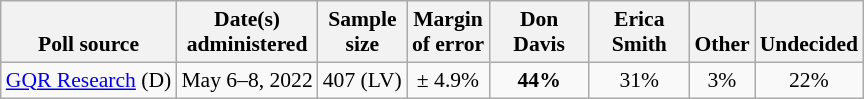<table class="wikitable" style="font-size:90%;text-align:center;">
<tr valign=bottom>
<th>Poll source</th>
<th>Date(s)<br>administered</th>
<th>Sample<br>size</th>
<th>Margin<br>of error</th>
<th style="width:60px;">Don<br>Davis</th>
<th style="width:60px;">Erica<br>Smith</th>
<th>Other</th>
<th>Undecided</th>
</tr>
<tr>
<td style="text-align:left;"><a href='#'>GQR Research</a> (D)</td>
<td>May 6–8, 2022</td>
<td>407 (LV)</td>
<td>± 4.9%</td>
<td><strong>44%</strong></td>
<td>31%</td>
<td>3%</td>
<td>22%</td>
</tr>
</table>
